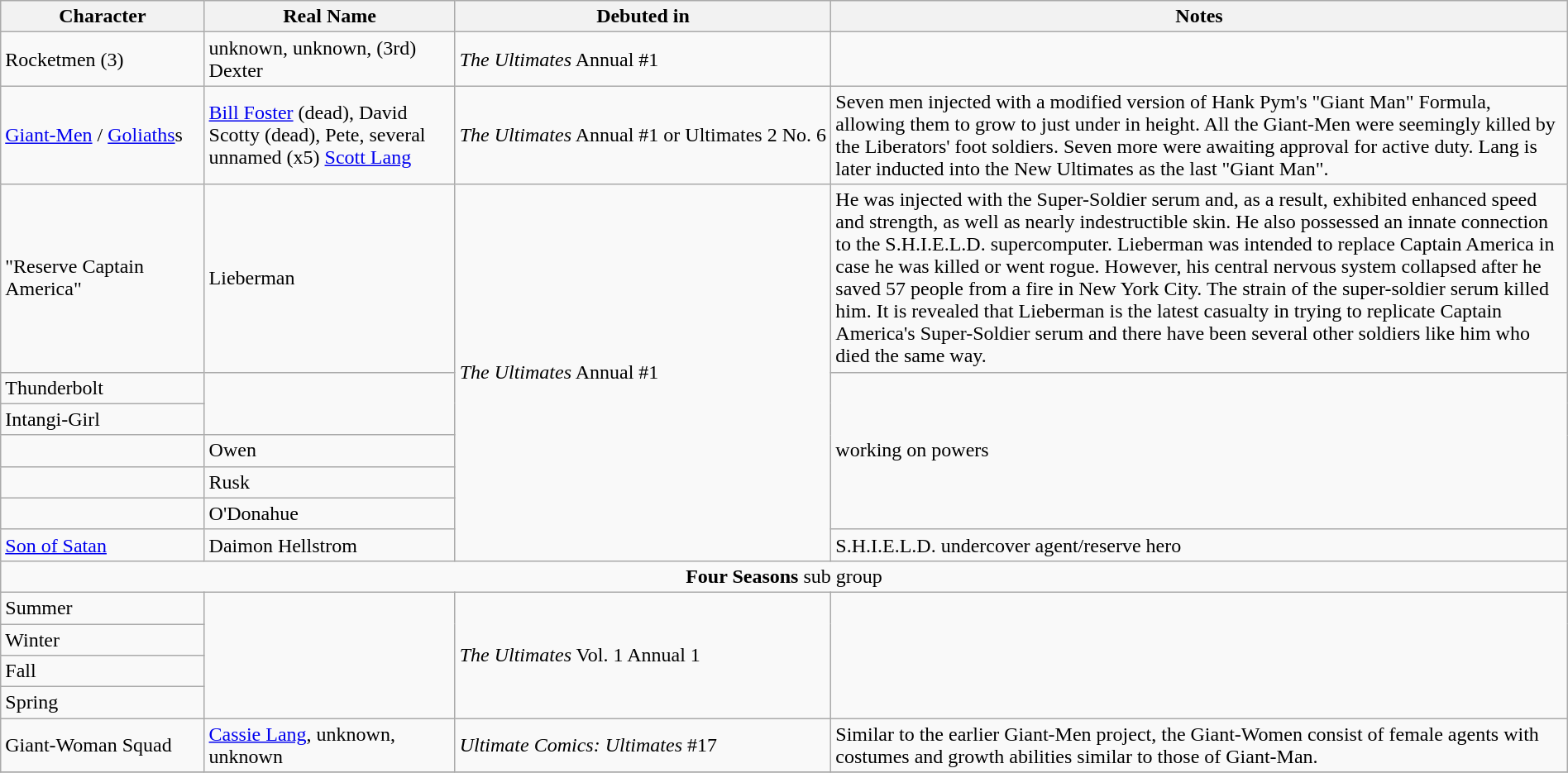<table class="wikitable" width=100%>
<tr>
<th width=13%>Character</th>
<th width=16%>Real Name</th>
<th width=24%>Debuted in</th>
<th width=47%>Notes</th>
</tr>
<tr>
<td>Rocketmen (3)</td>
<td>unknown, unknown, (3rd) Dexter</td>
<td><em>The Ultimates</em> Annual #1</td>
<td></td>
</tr>
<tr>
<td><a href='#'>Giant-Men</a> / <a href='#'>Goliaths</a>s</td>
<td><a href='#'>Bill Foster</a> (dead), David Scotty (dead), Pete, several unnamed (x5) <a href='#'>Scott Lang</a></td>
<td><em>The Ultimates</em> Annual #1 or Ultimates 2 No. 6</td>
<td>Seven men injected with a modified version of Hank Pym's "Giant Man" Formula, allowing them to grow to just under  in height. All the Giant-Men were seemingly killed by the Liberators' foot soldiers. Seven more were awaiting approval for active duty. Lang is later inducted into the New Ultimates as the last "Giant Man".</td>
</tr>
<tr>
<td>"Reserve Captain America"</td>
<td>Lieberman</td>
<td rowspan=7><em>The Ultimates</em> Annual #1</td>
<td>He was injected with the Super-Soldier serum and, as a result, exhibited enhanced speed and strength, as well as nearly indestructible skin. He also possessed an innate connection to the S.H.I.E.L.D. supercomputer. Lieberman was intended to replace Captain America in case he was killed or went rogue. However, his central nervous system collapsed after he saved 57 people from a fire in New York City. The strain of the super-soldier serum killed him. It is revealed that Lieberman is the latest casualty in trying to replicate Captain America's Super-Soldier serum and there have been several other soldiers like him who died the same way.</td>
</tr>
<tr>
<td>Thunderbolt</td>
<td rowspan=2></td>
<td rowspan=5>working on powers</td>
</tr>
<tr>
<td>Intangi-Girl</td>
</tr>
<tr>
<td></td>
<td>Owen</td>
</tr>
<tr>
<td></td>
<td>Rusk</td>
</tr>
<tr>
<td></td>
<td>O'Donahue</td>
</tr>
<tr>
<td><a href='#'>Son of Satan</a></td>
<td>Daimon Hellstrom</td>
<td>S.H.I.E.L.D. undercover agent/reserve hero</td>
</tr>
<tr>
<td colspan=4 align=center><strong>Four Seasons</strong> sub group</td>
</tr>
<tr>
<td>Summer</td>
<td rowspan=4></td>
<td rowspan=4><em>The Ultimates</em> Vol. 1 Annual 1</td>
<td rowspan=4></td>
</tr>
<tr>
<td>Winter</td>
</tr>
<tr>
<td>Fall</td>
</tr>
<tr>
<td>Spring</td>
</tr>
<tr>
<td>Giant-Woman Squad</td>
<td><a href='#'>Cassie Lang</a>, unknown, unknown</td>
<td><em>Ultimate Comics: Ultimates</em> #17</td>
<td>Similar to the earlier Giant-Men project, the Giant-Women consist of female agents with costumes and growth abilities similar to those of Giant-Man.</td>
</tr>
<tr>
</tr>
</table>
